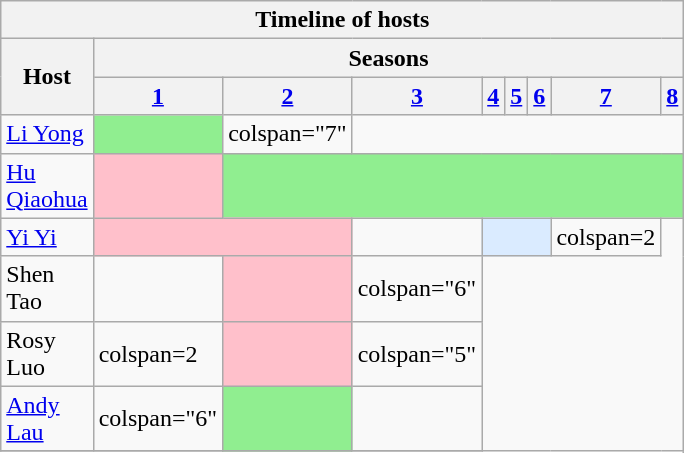<table class="wikitable sortable mw-collapsible plainrowheaders collapsible" style="width:30%;">
<tr>
<th colspan="54">Timeline of hosts</th>
</tr>
<tr>
<th rowspan="2" style="width:7%;">Host</th>
<th colspan="8">Seasons</th>
</tr>
<tr>
<th style="width:5%;"><a href='#'>1</a></th>
<th style="width:5%;"><a href='#'>2</a></th>
<th style="width:5%;"><a href='#'>3</a></th>
<th style="width:5%;"><a href='#'>4</a></th>
<th style="width:5%;"><a href='#'>5</a></th>
<th style="width:5%;"><a href='#'>6</a></th>
<th style="width:5%;"><a href='#'>7</a></th>
<th style="width:5%;"><a href='#'>8</a></th>
</tr>
<tr>
<td><a href='#'>Li Yong</a></td>
<td colspan=1 style="background:#90ee90;"></td>
<td>colspan="7" </td>
</tr>
<tr>
<td><a href='#'>Hu Qiaohua</a></td>
<td style="background:pink"></td>
<td colspan=7 style="background:#90ee90;"></td>
</tr>
<tr>
<td><a href='#'>Yi Yi</a></td>
<td colspan=2 style="background:pink"></td>
<td></td>
<td colspan=3 style="background:#DAEBFF"></td>
<td>colspan=2 </td>
</tr>
<tr>
<td>Shen Tao</td>
<td></td>
<td style="background:pink"></td>
<td>colspan="6" </td>
</tr>
<tr>
<td>Rosy Luo</td>
<td>colspan=2 </td>
<td style="background:pink"></td>
<td>colspan="5" </td>
</tr>
<tr>
<td><a href='#'>Andy Lau</a></td>
<td>colspan="6" </td>
<td colspan=1 style="background:#90ee90;"></td>
<td></td>
</tr>
<tr>
</tr>
</table>
